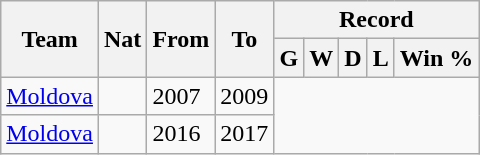<table class="wikitable" style="text-align: center">
<tr>
<th rowspan="2">Team</th>
<th rowspan="2">Nat</th>
<th rowspan="2">From</th>
<th rowspan="2">To</th>
<th colspan="5">Record</th>
</tr>
<tr>
<th>G</th>
<th>W</th>
<th>D</th>
<th>L</th>
<th>Win %</th>
</tr>
<tr>
<td align=left><a href='#'>Moldova</a></td>
<td></td>
<td align=left>2007</td>
<td align=left>2009<br></td>
</tr>
<tr>
<td align=left><a href='#'>Moldova</a></td>
<td></td>
<td align=left>2016</td>
<td align=left>2017<br></td>
</tr>
</table>
